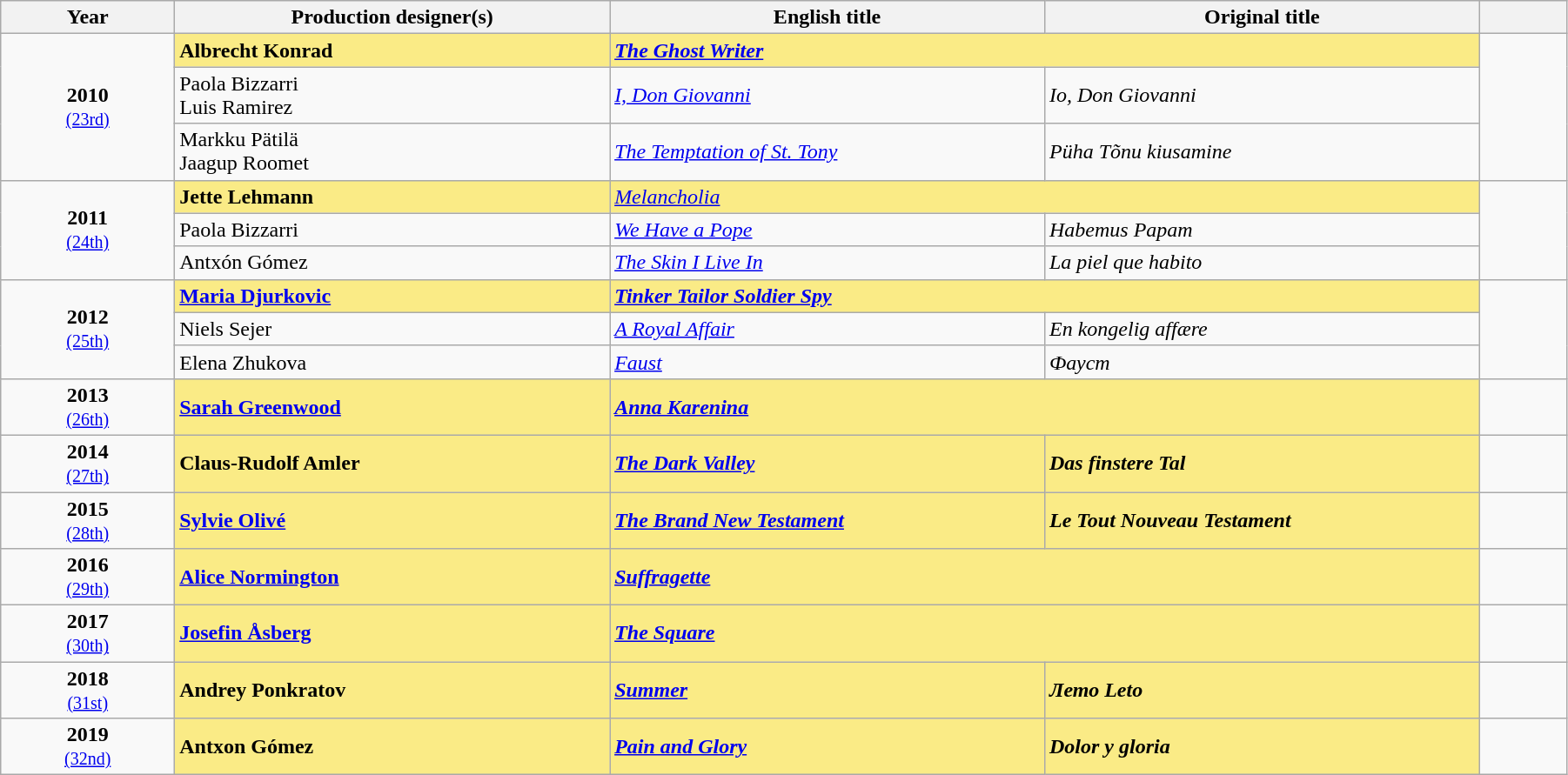<table class="wikitable" width="95%" cellpadding="5">
<tr>
<th width="10%">Year</th>
<th width="25%">Production designer(s)</th>
<th width="25%">English title</th>
<th width="25%">Original title</th>
<th width="5%"></th>
</tr>
<tr>
<td rowspan=3 style="text-align:center;"><strong>2010</strong><br><small><a href='#'>(23rd)</a></small></td>
<td style="background:#FAEB86;"> <strong>Albrecht Konrad</strong></td>
<td colspan="2" style="background:#FAEB86;"><strong><em><a href='#'>The Ghost Writer</a></em></strong></td>
<td rowspan="3"><br></td>
</tr>
<tr>
<td> Paola Bizzarri<br> Luis Ramirez</td>
<td><em><a href='#'>I, Don Giovanni</a></em></td>
<td><em>Io, Don Giovanni</em></td>
</tr>
<tr>
<td> Markku Pätilä<br> Jaagup Roomet</td>
<td><em><a href='#'>The Temptation of St. Tony</a></em></td>
<td><em>Püha Tõnu kiusamine</em></td>
</tr>
<tr>
<td rowspan=3 style="text-align:center;"><strong>2011</strong><br><small><a href='#'>(24th)</a></small></td>
<td style="background:#FAEB86;"> <strong>Jette Lehmann</strong></td>
<td colspan="2" style="background:#FAEB86;"><em><a href='#'>Melancholia</a></em></td>
<td rowspan="3"><br></td>
</tr>
<tr>
<td> Paola Bizzarri</td>
<td><em><a href='#'>We Have a Pope</a></em></td>
<td><em>Habemus Papam</em></td>
</tr>
<tr>
<td> Antxón Gómez</td>
<td><em><a href='#'>The Skin I Live In</a></em></td>
<td><em>La piel que habito</em></td>
</tr>
<tr>
<td rowspan=3 style="text-align:center;"><strong>2012</strong><br><small><a href='#'>(25th)</a></small></td>
<td style="background:#FAEB86;"> <strong><a href='#'>Maria Djurkovic</a></strong></td>
<td colspan="2" style="background:#FAEB86;"><strong><em><a href='#'>Tinker Tailor Soldier Spy</a></em></strong></td>
<td rowspan="3"><br></td>
</tr>
<tr>
<td> Niels Sejer</td>
<td><em><a href='#'>A Royal Affair</a></em></td>
<td><em>En kongelig affære</em></td>
</tr>
<tr>
<td> Elena Zhukova</td>
<td><em><a href='#'>Faust</a></em></td>
<td><em>Фауст</em></td>
</tr>
<tr>
<td style="text-align:center;"><strong>2013</strong><br><small><a href='#'>(26th)</a></small></td>
<td style="background:#FAEB86;"> <strong><a href='#'>Sarah Greenwood</a></strong></td>
<td colspan="2" style="background:#FAEB86;"><strong><em><a href='#'>Anna Karenina</a></em></strong></td>
<td></td>
</tr>
<tr>
<td style="text-align:center;"><strong>2014</strong><br><small><a href='#'>(27th)</a></small></td>
<td style="background:#FAEB86;"> <strong>Claus-Rudolf Amler</strong></td>
<td style="background:#FAEB86;"><strong><em><a href='#'>The Dark Valley</a></em></strong></td>
<td style="background:#FAEB86;"><strong><em>Das finstere Tal</em></strong></td>
<td></td>
</tr>
<tr>
<td style="text-align:center;"><strong>2015</strong><br><small><a href='#'>(28th)</a></small></td>
<td style="background:#FAEB86;"> <strong><a href='#'>Sylvie Olivé</a></strong></td>
<td style="background:#FAEB86;"><strong><em><a href='#'>The Brand New Testament</a></em></strong></td>
<td style="background:#FAEB86;"><strong><em>Le Tout Nouveau Testament</em></strong></td>
<td></td>
</tr>
<tr>
<td style="text-align:center;"><strong>2016</strong><br><small><a href='#'>(29th)</a></small></td>
<td style="background:#FAEB86;"> <strong><a href='#'>Alice Normington</a></strong></td>
<td colspan="2" style="background:#FAEB86;"><strong><em><a href='#'>Suffragette</a></em></strong></td>
<td></td>
</tr>
<tr>
<td style="text-align:center;"><strong>2017</strong><br><small><a href='#'>(30th)</a></small></td>
<td style="background:#FAEB86;"> <strong><a href='#'>Josefin Åsberg</a></strong></td>
<td colspan="2" style="background:#FAEB86;"><strong><em><a href='#'>The Square</a></em></strong></td>
<td></td>
</tr>
<tr>
<td style="text-align:center;"><strong>2018</strong><br><small><a href='#'>(31st)</a></small></td>
<td style="background:#FAEB86;"> <strong>Andrey Ponkratov</strong></td>
<td style="background:#FAEB86;"><strong><em><a href='#'>Summer</a></em></strong></td>
<td style="background:#FAEB86;"><strong><em>Лето Leto</em></strong></td>
<td></td>
</tr>
<tr>
<td style="text-align:center;"><strong>2019</strong><br><small><a href='#'>(32nd)</a></small></td>
<td style="background:#FAEB86;"> <strong>Antxon Gómez</strong></td>
<td style="background:#FAEB86;"><strong><em><a href='#'>Pain and Glory</a></em></strong></td>
<td style="background:#FAEB86;"><strong><em>Dolor y gloria</em></strong></td>
<td></td>
</tr>
</table>
